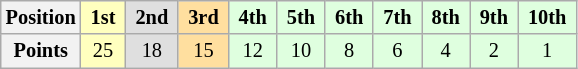<table class="wikitable" style="font-size:85%; text-align:center">
<tr>
<th>Position</th>
<td style="background:#ffffbf"> <strong>1st</strong> </td>
<td style="background:#dfdfdf"> <strong>2nd</strong> </td>
<td style="background:#ffdf9f"> <strong>3rd</strong> </td>
<td style="background:#dfffdf"> <strong>4th</strong> </td>
<td style="background:#dfffdf"> <strong>5th</strong> </td>
<td style="background:#dfffdf"> <strong>6th</strong> </td>
<td style="background:#dfffdf"> <strong>7th</strong> </td>
<td style="background:#dfffdf"> <strong>8th</strong> </td>
<td style="background:#dfffdf"> <strong>9th</strong> </td>
<td style="background:#dfffdf"> <strong>10th</strong> </td>
</tr>
<tr>
<th>Points</th>
<td style="background:#ffffbf">25</td>
<td style="background:#dfdfdf">18</td>
<td style="background:#ffdf9f">15</td>
<td style="background:#dfffdf">12</td>
<td style="background:#dfffdf">10</td>
<td style="background:#dfffdf">8</td>
<td style="background:#dfffdf">6</td>
<td style="background:#dfffdf">4</td>
<td style="background:#dfffdf">2</td>
<td style="background:#dfffdf">1</td>
</tr>
</table>
